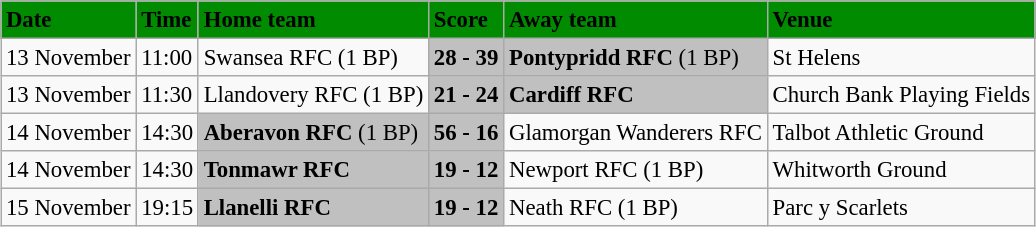<table class="wikitable" style="margin:0.5em auto; font-size:95%">
<tr bgcolor="#008B00">
<td><strong>Date</strong></td>
<td><strong>Time</strong></td>
<td><strong>Home team</strong></td>
<td><strong>Score</strong></td>
<td><strong>Away team</strong></td>
<td><strong>Venue</strong></td>
</tr>
<tr>
<td>13 November</td>
<td>11:00</td>
<td>Swansea RFC (1 BP)</td>
<td bgcolor="silver"><strong>28 - 39</strong></td>
<td bgcolor="silver"><strong>Pontypridd RFC</strong> (1 BP)</td>
<td>St Helens</td>
</tr>
<tr>
<td>13 November</td>
<td>11:30</td>
<td>Llandovery RFC (1 BP)</td>
<td bgcolor="silver"><strong>21 - 24</strong></td>
<td bgcolor="silver"><strong>Cardiff RFC</strong></td>
<td>Church Bank Playing Fields</td>
</tr>
<tr>
<td>14 November</td>
<td>14:30</td>
<td bgcolor="silver"><strong>Aberavon RFC</strong> (1 BP)</td>
<td bgcolor="silver"><strong>56 - 16</strong></td>
<td>Glamorgan Wanderers RFC</td>
<td>Talbot Athletic Ground</td>
</tr>
<tr>
<td>14 November</td>
<td>14:30</td>
<td bgcolor="silver"><strong>Tonmawr RFC</strong></td>
<td bgcolor="silver"><strong>19 - 12</strong></td>
<td>Newport RFC (1 BP)</td>
<td>Whitworth Ground</td>
</tr>
<tr>
<td>15 November</td>
<td>19:15</td>
<td bgcolor="silver"><strong>Llanelli RFC</strong></td>
<td bgcolor="silver"><strong>19 - 12</strong></td>
<td>Neath RFC (1 BP)</td>
<td>Parc y Scarlets</td>
</tr>
</table>
